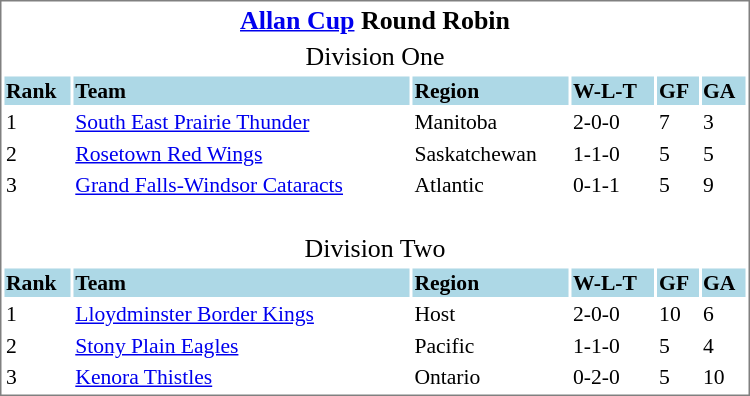<table cellpadding="0">
<tr align="left" style="vertical-align: top">
<td></td>
<td><br><table cellpadding="1" width="500px" style="font-size: 90%; border: 1px solid gray;">
<tr align="center" style="font-size: larger;">
<td colspan=6><strong><a href='#'>Allan Cup</a> Round Robin</strong></td>
</tr>
<tr align="center" style="font-size: larger;">
<td colspan=6>Division One</td>
</tr>
<tr style="background:lightblue;">
<td><strong>Rank</strong></td>
<td><strong>Team</strong></td>
<td><strong>Region</strong></td>
<td><strong>W-L-T</strong></td>
<td><strong>GF</strong></td>
<td><strong>GA</strong></td>
</tr>
<tr>
<td>1</td>
<td><a href='#'>South East Prairie Thunder</a></td>
<td>Manitoba</td>
<td>2-0-0</td>
<td>7</td>
<td>3</td>
</tr>
<tr>
<td>2</td>
<td><a href='#'>Rosetown Red Wings</a></td>
<td>Saskatchewan</td>
<td>1-1-0</td>
<td>5</td>
<td>5</td>
</tr>
<tr>
<td>3</td>
<td><a href='#'>Grand Falls-Windsor Cataracts</a></td>
<td>Atlantic</td>
<td>0-1-1</td>
<td>5</td>
<td>9</td>
</tr>
<tr align="center" style="font-size: larger;">
<td colspan=6><br>Division Two</td>
</tr>
<tr style="background:lightblue;">
<td><strong>Rank</strong></td>
<td><strong>Team</strong></td>
<td><strong>Region</strong></td>
<td><strong>W-L-T</strong></td>
<td><strong>GF</strong></td>
<td><strong>GA</strong></td>
</tr>
<tr>
<td>1</td>
<td><a href='#'>Lloydminster Border Kings</a></td>
<td>Host</td>
<td>2-0-0</td>
<td>10</td>
<td>6</td>
</tr>
<tr>
<td>2</td>
<td><a href='#'>Stony Plain Eagles</a></td>
<td>Pacific</td>
<td>1-1-0</td>
<td>5</td>
<td>4</td>
</tr>
<tr>
<td>3</td>
<td><a href='#'>Kenora Thistles</a></td>
<td>Ontario</td>
<td>0-2-0</td>
<td>5</td>
<td>10</td>
</tr>
</table>
</td>
</tr>
</table>
